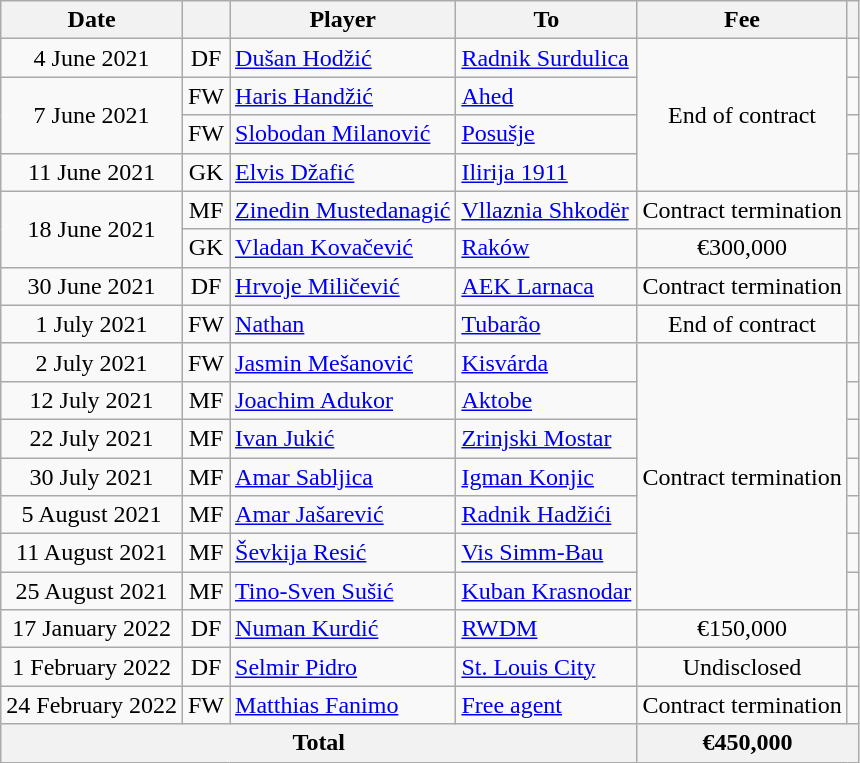<table class="wikitable" style="text-align:center;">
<tr>
<th>Date</th>
<th></th>
<th>Player</th>
<th>To</th>
<th>Fee</th>
<th></th>
</tr>
<tr>
<td>4 June 2021</td>
<td>DF</td>
<td style="text-align:left"> <a href='#'>Dušan Hodžić</a></td>
<td style="text-align:left"> <a href='#'>Radnik Surdulica</a></td>
<td rowspan=4>End of contract</td>
<td></td>
</tr>
<tr>
<td rowspan=2>7 June 2021</td>
<td>FW</td>
<td style="text-align:left"> <a href='#'>Haris Handžić</a></td>
<td style="text-align:left"> <a href='#'>Ahed</a></td>
<td></td>
</tr>
<tr>
<td>FW</td>
<td style="text-align:left"> <a href='#'>Slobodan Milanović</a></td>
<td style="text-align:left"> <a href='#'>Posušje</a></td>
<td></td>
</tr>
<tr>
<td>11 June 2021</td>
<td>GK</td>
<td style="text-align:left"> <a href='#'>Elvis Džafić</a></td>
<td style="text-align:left"> <a href='#'>Ilirija 1911</a></td>
<td></td>
</tr>
<tr>
<td rowspan=2>18 June 2021</td>
<td>MF</td>
<td style="text-align:left"> <a href='#'>Zinedin Mustedanagić</a></td>
<td style="text-align:left"> <a href='#'>Vllaznia Shkodër</a></td>
<td>Contract termination</td>
<td></td>
</tr>
<tr>
<td>GK</td>
<td style="text-align:left"> <a href='#'>Vladan Kovačević</a></td>
<td style="text-align:left"> <a href='#'>Raków</a></td>
<td>€300,000</td>
<td></td>
</tr>
<tr>
<td>30 June 2021</td>
<td>DF</td>
<td style="text-align:left"> <a href='#'>Hrvoje Miličević</a></td>
<td style="text-align:left"> <a href='#'>AEK Larnaca</a></td>
<td>Contract termination</td>
<td></td>
</tr>
<tr>
<td>1 July 2021</td>
<td>FW</td>
<td style="text-align:left"> <a href='#'>Nathan</a></td>
<td style="text-align:left"> <a href='#'>Tubarão</a></td>
<td>End of contract</td>
<td></td>
</tr>
<tr>
<td>2 July 2021</td>
<td>FW</td>
<td style="text-align:left"> <a href='#'>Jasmin Mešanović</a></td>
<td style="text-align:left"> <a href='#'>Kisvárda</a></td>
<td rowspan=7>Contract termination</td>
<td></td>
</tr>
<tr>
<td>12 July 2021</td>
<td>MF</td>
<td style="text-align:left"> <a href='#'>Joachim Adukor</a></td>
<td style="text-align:left"> <a href='#'>Aktobe</a></td>
<td></td>
</tr>
<tr>
<td>22 July 2021</td>
<td>MF</td>
<td style="text-align:left"> <a href='#'>Ivan Jukić</a></td>
<td style="text-align:left"> <a href='#'>Zrinjski Mostar</a></td>
<td></td>
</tr>
<tr>
<td>30 July 2021</td>
<td>MF</td>
<td style="text-align:left"> <a href='#'>Amar Sabljica</a></td>
<td style="text-align:left"> <a href='#'>Igman Konjic</a></td>
<td></td>
</tr>
<tr>
<td>5 August 2021</td>
<td>MF</td>
<td style="text-align:left"> <a href='#'>Amar Jašarević</a></td>
<td style="text-align:left"> <a href='#'>Radnik Hadžići</a></td>
<td></td>
</tr>
<tr>
<td>11 August 2021</td>
<td>MF</td>
<td style="text-align:left"> <a href='#'>Ševkija Resić</a></td>
<td style="text-align:left"> <a href='#'>Vis Simm-Bau</a></td>
<td></td>
</tr>
<tr>
<td>25 August 2021</td>
<td>MF</td>
<td style="text-align:left"> <a href='#'>Tino-Sven Sušić</a></td>
<td style="text-align:left"> <a href='#'>Kuban Krasnodar</a></td>
<td></td>
</tr>
<tr>
<td>17 January 2022</td>
<td>DF</td>
<td style="text-align:left"> <a href='#'>Numan Kurdić</a></td>
<td style="text-align:left"> <a href='#'>RWDM</a></td>
<td>€150,000</td>
<td></td>
</tr>
<tr>
<td>1 February 2022</td>
<td>DF</td>
<td style="text-align:left"> <a href='#'>Selmir Pidro</a></td>
<td style="text-align:left"> <a href='#'>St. Louis City</a></td>
<td>Undisclosed</td>
<td></td>
</tr>
<tr>
<td>24 February 2022</td>
<td>FW</td>
<td style="text-align:left"> <a href='#'>Matthias Fanimo</a></td>
<td style="text-align:left"><a href='#'>Free agent</a></td>
<td>Contract termination</td>
<td></td>
</tr>
<tr>
<th colspan=4>Total</th>
<th colspan=2>€450,000</th>
</tr>
</table>
